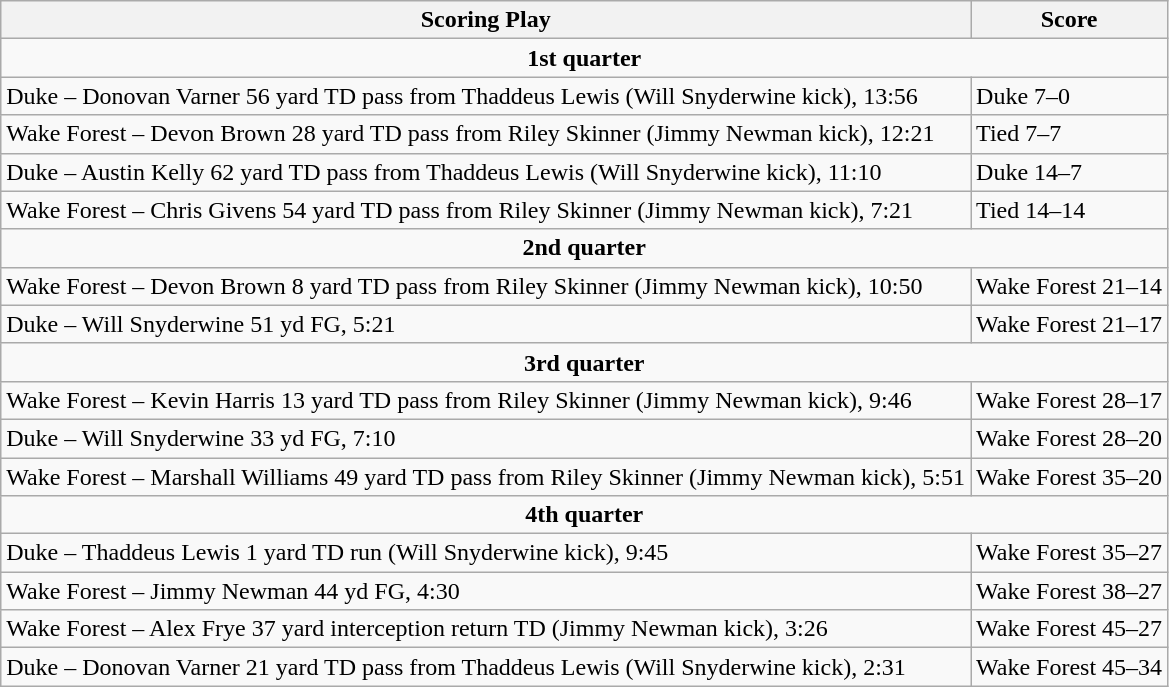<table class="wikitable">
<tr>
<th>Scoring Play</th>
<th>Score</th>
</tr>
<tr>
<td colspan="4" align="center"><strong>1st quarter</strong></td>
</tr>
<tr>
<td>Duke – Donovan Varner 56 yard TD pass from Thaddeus Lewis (Will Snyderwine kick), 13:56</td>
<td>Duke 7–0</td>
</tr>
<tr>
<td>Wake Forest – Devon Brown 28 yard TD pass from Riley Skinner (Jimmy Newman kick), 12:21</td>
<td>Tied 7–7</td>
</tr>
<tr>
<td>Duke – Austin Kelly 62 yard TD pass from Thaddeus Lewis (Will Snyderwine kick), 11:10</td>
<td>Duke 14–7</td>
</tr>
<tr>
<td>Wake Forest – Chris Givens 54 yard TD pass from Riley Skinner (Jimmy Newman kick), 7:21</td>
<td>Tied 14–14</td>
</tr>
<tr>
<td colspan="4" align="center"><strong>2nd quarter</strong></td>
</tr>
<tr>
<td>Wake Forest – Devon Brown 8 yard TD pass from Riley Skinner (Jimmy Newman kick), 10:50</td>
<td>Wake Forest 21–14</td>
</tr>
<tr>
<td>Duke – Will Snyderwine 51 yd FG, 5:21</td>
<td>Wake Forest 21–17</td>
</tr>
<tr>
<td colspan="6" align="center"><strong>3rd quarter</strong></td>
</tr>
<tr>
<td>Wake Forest – Kevin Harris 13 yard TD pass from Riley Skinner (Jimmy Newman kick), 9:46</td>
<td>Wake Forest 28–17</td>
</tr>
<tr>
<td>Duke – Will Snyderwine 33 yd FG, 7:10</td>
<td>Wake Forest 28–20</td>
</tr>
<tr>
<td>Wake Forest – Marshall Williams 49 yard TD pass from Riley Skinner (Jimmy Newman kick), 5:51</td>
<td>Wake Forest 35–20</td>
</tr>
<tr>
<td colspan="6" align="center"><strong>4th quarter</strong></td>
</tr>
<tr>
<td>Duke – Thaddeus Lewis 1 yard TD run (Will Snyderwine kick), 9:45</td>
<td>Wake Forest 35–27</td>
</tr>
<tr>
<td>Wake Forest – Jimmy Newman 44 yd FG, 4:30</td>
<td>Wake Forest 38–27</td>
</tr>
<tr>
<td>Wake Forest – Alex Frye 37 yard interception return TD (Jimmy Newman kick), 3:26</td>
<td>Wake Forest 45–27</td>
</tr>
<tr>
<td>Duke – Donovan Varner 21 yard TD pass from Thaddeus Lewis (Will Snyderwine kick), 2:31</td>
<td>Wake Forest 45–34</td>
</tr>
</table>
